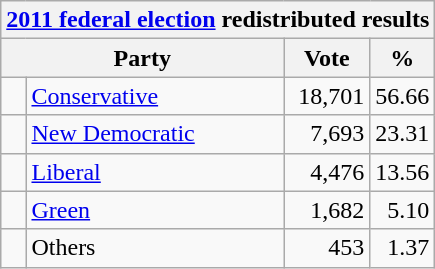<table class="wikitable">
<tr>
<th colspan="4"><a href='#'>2011 federal election</a> redistributed results</th>
</tr>
<tr>
<th bgcolor="#DDDDFF" width="130px" colspan="2">Party</th>
<th bgcolor="#DDDDFF" width="50px">Vote</th>
<th bgcolor="#DDDDFF" width="30px">%</th>
</tr>
<tr>
<td> </td>
<td><a href='#'>Conservative</a></td>
<td align=right>18,701</td>
<td align=right>56.66</td>
</tr>
<tr>
<td> </td>
<td><a href='#'>New Democratic</a></td>
<td align=right>7,693</td>
<td align=right>23.31</td>
</tr>
<tr>
<td> </td>
<td><a href='#'>Liberal</a></td>
<td align=right>4,476</td>
<td align=right>13.56</td>
</tr>
<tr>
<td> </td>
<td><a href='#'>Green</a></td>
<td align=right>1,682</td>
<td align=right>5.10</td>
</tr>
<tr>
<td> </td>
<td>Others</td>
<td align=right>453</td>
<td align=right>1.37</td>
</tr>
</table>
